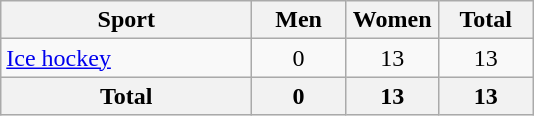<table class="wikitable sortable" style=text-align:center>
<tr>
<th width=160>Sport</th>
<th width=55>Men</th>
<th width=55>Women</th>
<th width=55>Total</th>
</tr>
<tr>
<td align=left><a href='#'>Ice hockey</a></td>
<td>0</td>
<td>13</td>
<td>13</td>
</tr>
<tr>
<th>Total</th>
<th>0</th>
<th>13</th>
<th>13</th>
</tr>
</table>
